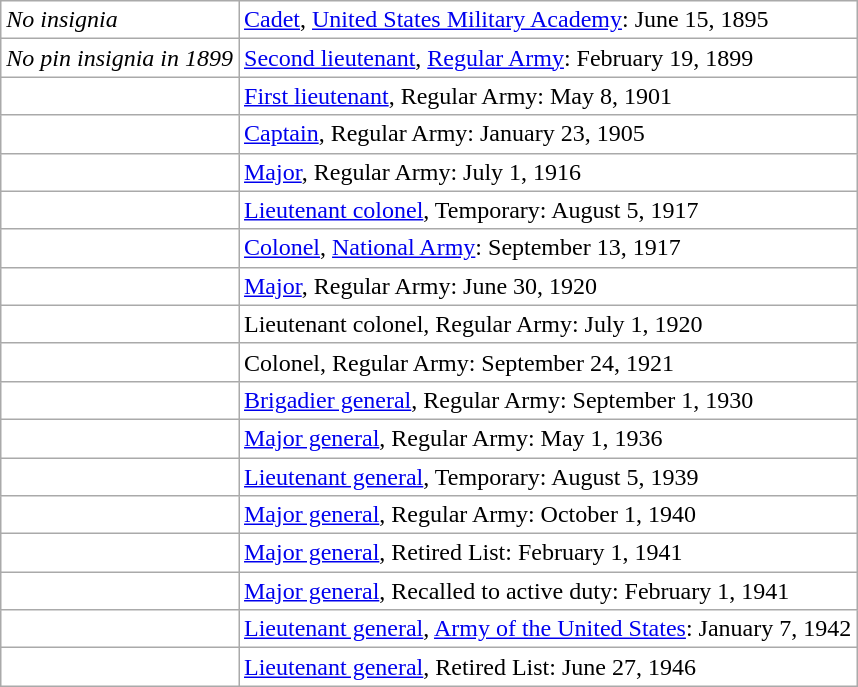<table class="wikitable" style="background:white">
<tr>
<td><em>No insignia</em></td>
<td><a href='#'>Cadet</a>, <a href='#'>United States Military Academy</a>: June 15, 1895</td>
</tr>
<tr>
<td><em>No pin insignia in 1899</em></td>
<td><a href='#'>Second lieutenant</a>, <a href='#'>Regular Army</a>: February 19, 1899</td>
</tr>
<tr>
<td align="center"></td>
<td><a href='#'>First lieutenant</a>, Regular Army: May 8, 1901</td>
</tr>
<tr>
<td align="center"></td>
<td><a href='#'>Captain</a>, Regular Army: January 23, 1905</td>
</tr>
<tr>
<td align="center"></td>
<td><a href='#'>Major</a>, Regular Army: July 1, 1916</td>
</tr>
<tr>
<td align="center"></td>
<td><a href='#'>Lieutenant colonel</a>, Temporary: August 5, 1917</td>
</tr>
<tr>
<td align="center"></td>
<td><a href='#'>Colonel</a>, <a href='#'>National Army</a>: September 13, 1917</td>
</tr>
<tr>
<td align="center"></td>
<td><a href='#'>Major</a>, Regular Army: June 30, 1920</td>
</tr>
<tr>
<td align="center"></td>
<td>Lieutenant colonel, Regular Army: July 1, 1920</td>
</tr>
<tr>
<td align="center"></td>
<td>Colonel, Regular Army: September 24, 1921</td>
</tr>
<tr>
<td align="center"></td>
<td><a href='#'>Brigadier general</a>, Regular Army: September 1, 1930</td>
</tr>
<tr>
<td align="center"></td>
<td><a href='#'>Major general</a>, Regular Army: May 1, 1936</td>
</tr>
<tr>
<td align="center"></td>
<td><a href='#'>Lieutenant general</a>, Temporary: August 5, 1939</td>
</tr>
<tr>
<td align="center"></td>
<td><a href='#'>Major general</a>, Regular Army: October 1, 1940</td>
</tr>
<tr>
<td align="center"></td>
<td><a href='#'>Major general</a>, Retired List: February 1, 1941</td>
</tr>
<tr>
<td align="center"></td>
<td><a href='#'>Major general</a>, Recalled to active duty: February 1, 1941</td>
</tr>
<tr>
<td align="center"></td>
<td><a href='#'>Lieutenant general</a>, <a href='#'>Army of the United States</a>: January 7, 1942</td>
</tr>
<tr>
<td align="center"></td>
<td><a href='#'>Lieutenant general</a>, Retired List: June 27, 1946</td>
</tr>
</table>
